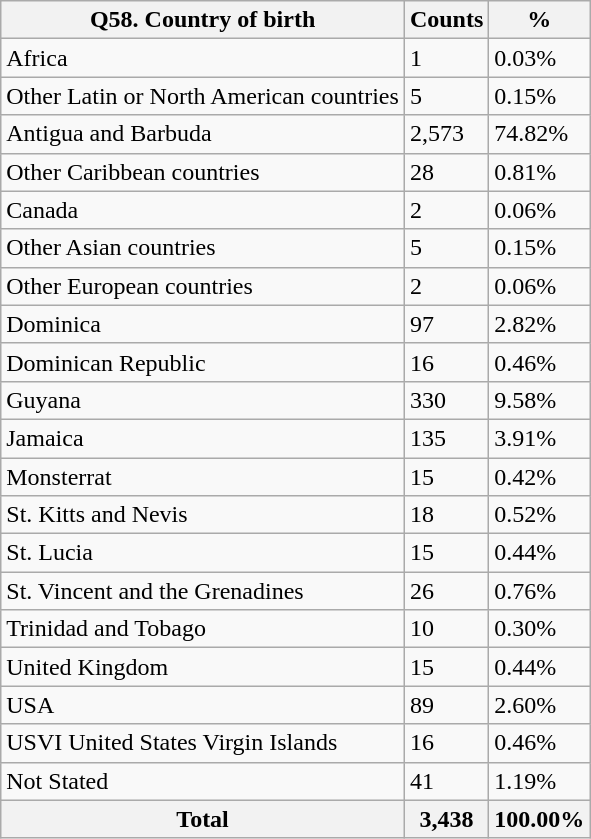<table class="wikitable sortable">
<tr>
<th>Q58. Country of birth</th>
<th>Counts</th>
<th>%</th>
</tr>
<tr>
<td>Africa</td>
<td>1</td>
<td>0.03%</td>
</tr>
<tr>
<td>Other Latin or North American countries</td>
<td>5</td>
<td>0.15%</td>
</tr>
<tr>
<td>Antigua and Barbuda</td>
<td>2,573</td>
<td>74.82%</td>
</tr>
<tr>
<td>Other Caribbean countries</td>
<td>28</td>
<td>0.81%</td>
</tr>
<tr>
<td>Canada</td>
<td>2</td>
<td>0.06%</td>
</tr>
<tr>
<td>Other Asian countries</td>
<td>5</td>
<td>0.15%</td>
</tr>
<tr>
<td>Other European countries</td>
<td>2</td>
<td>0.06%</td>
</tr>
<tr>
<td>Dominica</td>
<td>97</td>
<td>2.82%</td>
</tr>
<tr>
<td>Dominican Republic</td>
<td>16</td>
<td>0.46%</td>
</tr>
<tr>
<td>Guyana</td>
<td>330</td>
<td>9.58%</td>
</tr>
<tr>
<td>Jamaica</td>
<td>135</td>
<td>3.91%</td>
</tr>
<tr>
<td>Monsterrat</td>
<td>15</td>
<td>0.42%</td>
</tr>
<tr>
<td>St. Kitts and Nevis</td>
<td>18</td>
<td>0.52%</td>
</tr>
<tr>
<td>St. Lucia</td>
<td>15</td>
<td>0.44%</td>
</tr>
<tr>
<td>St. Vincent and the Grenadines</td>
<td>26</td>
<td>0.76%</td>
</tr>
<tr>
<td>Trinidad and Tobago</td>
<td>10</td>
<td>0.30%</td>
</tr>
<tr>
<td>United Kingdom</td>
<td>15</td>
<td>0.44%</td>
</tr>
<tr>
<td>USA</td>
<td>89</td>
<td>2.60%</td>
</tr>
<tr>
<td>USVI United States Virgin Islands</td>
<td>16</td>
<td>0.46%</td>
</tr>
<tr>
<td>Not Stated</td>
<td>41</td>
<td>1.19%</td>
</tr>
<tr>
<th>Total</th>
<th>3,438</th>
<th>100.00%</th>
</tr>
</table>
